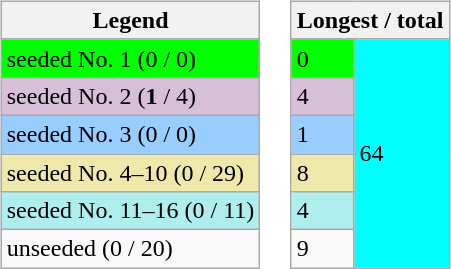<table>
<tr valign=top>
<td><br><table class="wikitable">
<tr>
<th>Legend</th>
</tr>
<tr bgcolor=lime>
<td>seeded No. 1 (0 / 0)</td>
</tr>
<tr bgcolor=thistle>
<td>seeded No. 2 (<strong>1</strong> / 4)</td>
</tr>
<tr bgcolor=#9cf>
<td>seeded No. 3 (0 / 0)</td>
</tr>
<tr bgcolor=eee8aa>
<td>seeded No. 4–10 (0 / 29)</td>
</tr>
<tr bgcolor=afeeee>
<td>seeded No. 11–16 (0 / 11)</td>
</tr>
<tr>
<td>unseeded (0 / 20)</td>
</tr>
</table>
</td>
<td><br><table class="wikitable">
<tr>
<th colspan=6>Longest / total</th>
</tr>
<tr style="background:Aqua;">
<td bgcolor=lime>0</td>
<td rowspan=6>64</td>
</tr>
<tr bgcolor=thistle>
<td>4</td>
</tr>
<tr bgcolor=#9cf>
<td>1</td>
</tr>
<tr bgcolor=eee8aa>
<td>8</td>
</tr>
<tr bgcolor=afeeee>
<td>4</td>
</tr>
<tr>
<td>9</td>
</tr>
</table>
</td>
</tr>
</table>
